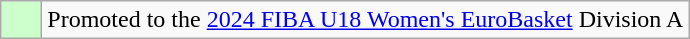<table class="wikitable">
<tr>
<td width=20px bgcolor="#ccffcc"></td>
<td>Promoted to the <a href='#'>2024 FIBA U18 Women's EuroBasket</a> Division A</td>
</tr>
</table>
